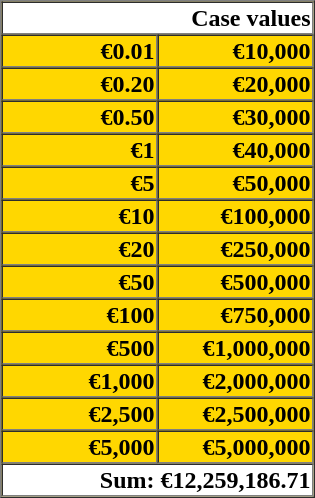<table border=1 cellspacing=0 cellpadding=1 style="background:gold;text-align:right">
<tr>
<th colspan=2 style="background:white">Case values</th>
</tr>
<tr>
<td width=100px><strong>€0.01</strong></td>
<td width=100px><strong>€10,000</strong></td>
</tr>
<tr>
<td><strong>€0.20</strong></td>
<td><strong>€20,000</strong></td>
</tr>
<tr>
<td><strong>€0.50</strong></td>
<td><strong>€30,000</strong></td>
</tr>
<tr>
<td><strong>€1</strong></td>
<td><strong>€40,000</strong></td>
</tr>
<tr>
<td><strong>€5</strong></td>
<td><strong>€50,000</strong></td>
</tr>
<tr>
<td><strong>€10</strong></td>
<td><strong>€100,000</strong></td>
</tr>
<tr>
<td><strong>€20</strong></td>
<td><strong>€250,000</strong></td>
</tr>
<tr>
<td><strong>€50</strong></td>
<td><strong>€500,000</strong></td>
</tr>
<tr>
<td><strong>€100</strong></td>
<td><strong>€750,000</strong></td>
</tr>
<tr>
<td><strong>€500</strong></td>
<td><strong>€1,000,000</strong></td>
</tr>
<tr>
<td><strong>€1,000</strong></td>
<td><strong>€2,000,000</strong></td>
</tr>
<tr>
<td><strong>€2,500</strong></td>
<td><strong>€2,500,000</strong></td>
</tr>
<tr>
<td><strong>€5,000</strong></td>
<td><strong>€5,000,000</strong></td>
</tr>
<tr>
<th colspan=2 style="background:white">Sum: €12,259,186.71</th>
</tr>
</table>
